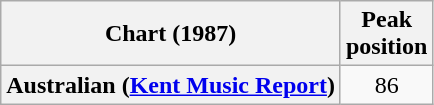<table class="wikitable sortable plainrowheaders" style="text-align:center">
<tr>
<th scope="col">Chart (1987)</th>
<th scope="col">Peak<br>position</th>
</tr>
<tr>
<th scope="row">Australian (<a href='#'>Kent Music Report</a>)</th>
<td>86</td>
</tr>
</table>
